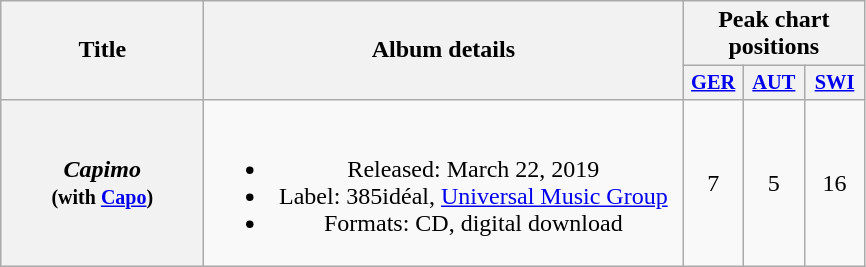<table class="wikitable plainrowheaders" style="text-align:center;">
<tr>
<th scope="col" rowspan="2" style="width:8em;">Title</th>
<th scope="col" rowspan="2" style="width:19.5em;">Album details</th>
<th scope="col" colspan="3">Peak chart positions</th>
</tr>
<tr>
<th style="width:2.5em; font-size:85%"><a href='#'>GER</a><br></th>
<th style="width:2.5em; font-size:85%"><a href='#'>AUT</a><br></th>
<th style="width:2.5em; font-size:85%"><a href='#'>SWI</a><br></th>
</tr>
<tr>
<th scope="row"><em>Capimo</em><br><small>(with <a href='#'>Capo</a>)</small></th>
<td><br><ul><li>Released: March 22, 2019</li><li>Label: 385idéal, <a href='#'>Universal Music Group</a></li><li>Formats: CD, digital download</li></ul></td>
<td>7</td>
<td>5</td>
<td>16</td>
</tr>
</table>
